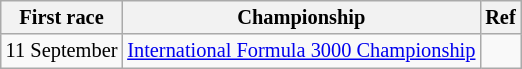<table class="wikitable" style="font-size: 85%">
<tr>
<th>First race</th>
<th>Championship</th>
<th>Ref</th>
</tr>
<tr>
<td>11 September</td>
<td><a href='#'>International Formula 3000 Championship</a></td>
<td></td>
</tr>
</table>
